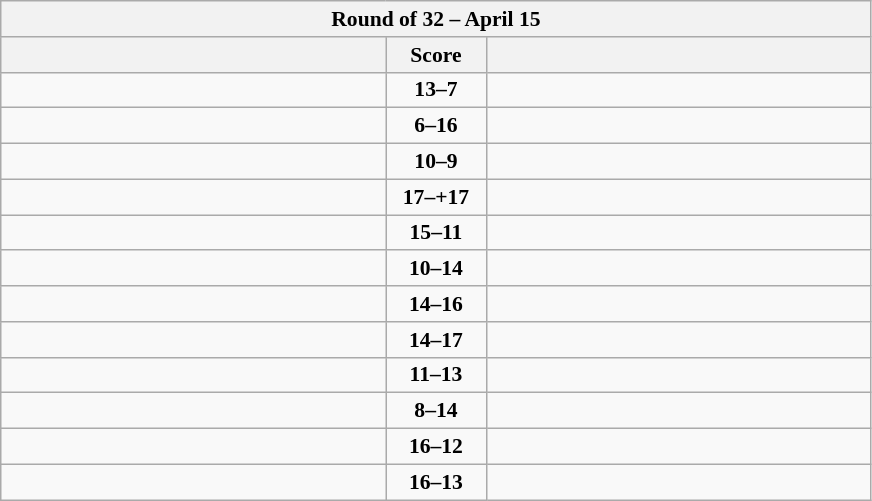<table class="wikitable" style="text-align: center; font-size:90% ">
<tr>
<th colspan=3>Round of 32 – April 15</th>
</tr>
<tr>
<th align="right" width="250"></th>
<th width="60">Score</th>
<th align="left" width="250"></th>
</tr>
<tr>
<td align=left><strong></strong></td>
<td align=center><strong>13–7</strong></td>
<td align=left></td>
</tr>
<tr>
<td align=left></td>
<td align=center><strong>6–16</strong></td>
<td align=left><strong></strong></td>
</tr>
<tr>
<td align=left><strong></strong></td>
<td align=center><strong>10–9</strong></td>
<td align=left></td>
</tr>
<tr>
<td align=left></td>
<td align=center><strong>17–+17</strong></td>
<td align=left><strong></strong></td>
</tr>
<tr>
<td align=left><strong></strong></td>
<td align=center><strong>15–11</strong></td>
<td align=left></td>
</tr>
<tr>
<td align=left></td>
<td align=center><strong>10–14</strong></td>
<td align=left><strong></strong></td>
</tr>
<tr>
<td align=left></td>
<td align=center><strong>14–16</strong></td>
<td align=left><strong></strong></td>
</tr>
<tr>
<td align=left></td>
<td align=center><strong>14–17</strong></td>
<td align=left><strong></strong></td>
</tr>
<tr>
<td align=left></td>
<td align=center><strong>11–13</strong></td>
<td align=left><strong></strong></td>
</tr>
<tr>
<td align=left></td>
<td align=center><strong>8–14</strong></td>
<td align=left><strong></strong></td>
</tr>
<tr>
<td align=left><strong></strong></td>
<td align=center><strong>16–12</strong></td>
<td align=left></td>
</tr>
<tr>
<td align=left><strong></strong></td>
<td align=center><strong>16–13</strong></td>
<td align=left></td>
</tr>
</table>
